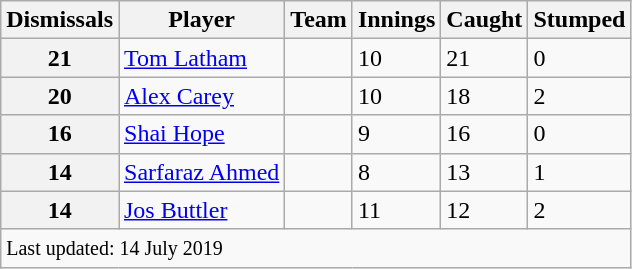<table class="wikitable sortable">
<tr>
<th>Dismissals</th>
<th class="unsortable">Player</th>
<th>Team</th>
<th>Innings</th>
<th>Caught</th>
<th>Stumped</th>
</tr>
<tr>
<th>21</th>
<td><a href='#'>Tom Latham</a></td>
<td></td>
<td>10</td>
<td>21</td>
<td>0</td>
</tr>
<tr>
<th>20</th>
<td><a href='#'>Alex Carey</a></td>
<td></td>
<td>10</td>
<td>18</td>
<td>2</td>
</tr>
<tr>
<th>16</th>
<td><a href='#'>Shai Hope</a></td>
<td></td>
<td>9</td>
<td>16</td>
<td>0</td>
</tr>
<tr>
<th>14</th>
<td><a href='#'>Sarfaraz Ahmed</a></td>
<td></td>
<td>8</td>
<td>13</td>
<td>1</td>
</tr>
<tr>
<th>14</th>
<td><a href='#'>Jos Buttler</a></td>
<td></td>
<td>11</td>
<td>12</td>
<td>2</td>
</tr>
<tr class = "sortbottom">
<td colspan="6"><small>Last updated: 14 July 2019</small></td>
</tr>
</table>
